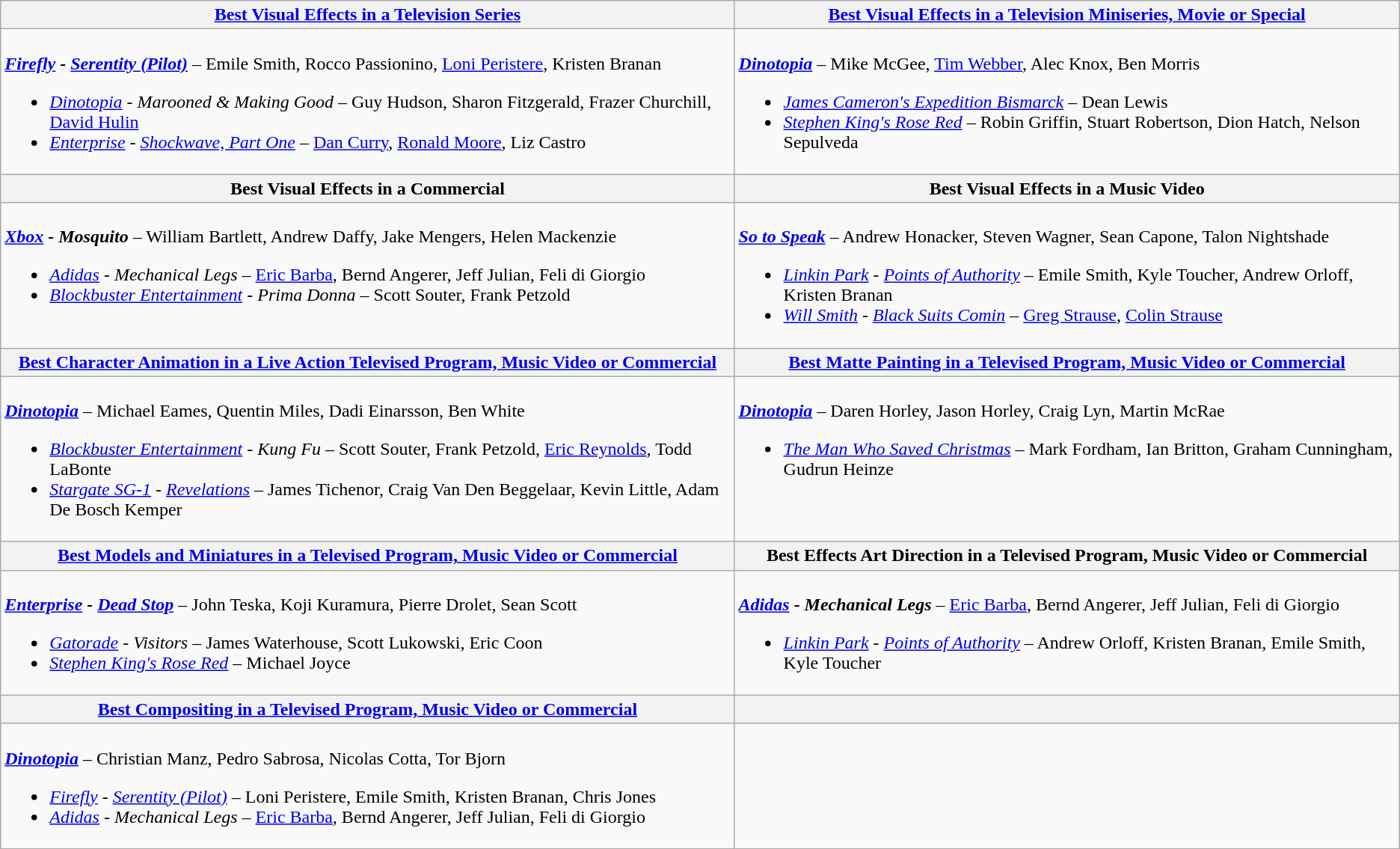<table class=wikitable style="width=100%">
<tr>
<th style="width=50%"><strong><a href='#'>Best Visual Effects in a Television Series</a></strong></th>
<th style="width=50%"><strong><a href='#'>Best Visual Effects in a Television Miniseries, Movie or Special</a></strong></th>
</tr>
<tr>
<td valign="top"><br><strong><em><a href='#'>Firefly</a><em> - </em><a href='#'>Serentity (Pilot)</a></em></strong> – Emile Smith, Rocco Passionino, <a href='#'>Loni Peristere</a>, Kristen Branan<ul><li><em><a href='#'>Dinotopia</a></em> - <em>Marooned & Making Good</em> – Guy Hudson, Sharon Fitzgerald, Frazer Churchill, <a href='#'>David Hulin</a></li><li><em><a href='#'>Enterprise</a></em> - <em><a href='#'>Shockwave, Part One</a></em> – <a href='#'>Dan Curry</a>, <a href='#'>Ronald Moore</a>, Liz Castro</li></ul></td>
<td valign="top"><br><strong><em><a href='#'>Dinotopia</a></em></strong> – Mike McGee, <a href='#'>Tim Webber</a>, Alec Knox, Ben Morris<ul><li><em><a href='#'>James Cameron's Expedition Bismarck</a></em> – Dean Lewis</li><li><em><a href='#'>Stephen King's Rose Red</a></em> – Robin Griffin, Stuart Robertson, Dion Hatch, Nelson Sepulveda</li></ul></td>
</tr>
<tr>
<th style="width=50%"><strong>Best Visual Effects in a Commercial</strong></th>
<th style="width=50%"><strong>Best Visual Effects in a Music Video</strong></th>
</tr>
<tr>
<td valign="top"><br><strong><em><a href='#'>Xbox</a><em> - </em>Mosquito</em></strong> – William Bartlett, Andrew Daffy, Jake Mengers, Helen Mackenzie<ul><li><em><a href='#'>Adidas</a></em> - <em>Mechanical Legs</em> – <a href='#'>Eric Barba</a>, Bernd Angerer, Jeff Julian, Feli di Giorgio</li><li><em><a href='#'>Blockbuster Entertainment</a></em> - <em>Prima Donna</em> – Scott Souter, Frank Petzold</li></ul></td>
<td valign="top"><br><strong><em><a href='#'>So to Speak</a></em></strong> – Andrew Honacker, Steven Wagner, Sean Capone, Talon Nightshade<ul><li><em><a href='#'>Linkin Park</a></em> - <em><a href='#'>Points of Authority</a></em> – Emile Smith, Kyle Toucher, Andrew Orloff, Kristen Branan</li><li><em><a href='#'>Will Smith</a></em> - <em><a href='#'>Black Suits Comin</a></em> – <a href='#'>Greg Strause</a>, <a href='#'>Colin Strause</a></li></ul></td>
</tr>
<tr>
<th style="width=50%"><strong><a href='#'>Best Character Animation in a Live Action Televised Program, Music Video or Commercial</a></strong></th>
<th style="width=50%"><strong><a href='#'>Best Matte Painting in a Televised Program, Music Video or Commercial</a></strong></th>
</tr>
<tr>
<td valign="top"><br><strong><em><a href='#'>Dinotopia</a></em></strong> – Michael Eames, Quentin Miles, Dadi Einarsson, Ben White<ul><li><em><a href='#'>Blockbuster Entertainment</a></em> - <em>Kung Fu</em> – Scott Souter, Frank Petzold, <a href='#'>Eric Reynolds</a>, Todd LaBonte</li><li><em><a href='#'>Stargate SG-1</a></em> - <em><a href='#'>Revelations</a></em> – James Tichenor, Craig Van Den Beggelaar, Kevin Little, Adam De Bosch Kemper</li></ul></td>
<td valign="top"><br><strong><em><a href='#'>Dinotopia</a></em></strong> – Daren Horley, Jason Horley, Craig Lyn, Martin McRae<ul><li><em><a href='#'>The Man Who Saved Christmas</a></em> – Mark Fordham,  Ian Britton, Graham Cunningham, Gudrun Heinze</li></ul></td>
</tr>
<tr>
<th style="width=50%"><strong><a href='#'>Best Models and Miniatures in a Televised Program, Music Video or Commercial</a></strong></th>
<th style="width=50%"><strong>Best Effects Art Direction in a Televised Program, Music Video or Commercial</strong></th>
</tr>
<tr>
<td valign="top"><br><strong><em><a href='#'>Enterprise</a><em> - </em><a href='#'>Dead Stop</a></em></strong> – John Teska, Koji Kuramura, Pierre Drolet, Sean Scott<ul><li><em><a href='#'>Gatorade</a></em> - <em>Visitors</em> – James Waterhouse, Scott Lukowski, Eric Coon</li><li><em><a href='#'>Stephen King's Rose Red</a></em> – Michael Joyce</li></ul></td>
<td valign="top"><br><strong><em><a href='#'>Adidas</a> - Mechanical Legs</em></strong> – <a href='#'>Eric Barba</a>, Bernd Angerer, Jeff Julian, Feli di Giorgio<ul><li><em><a href='#'>Linkin Park</a></em> - <em><a href='#'>Points of Authority</a></em> – Andrew Orloff, Kristen Branan, Emile Smith, Kyle Toucher</li></ul></td>
</tr>
<tr>
<th style="width=50%"><strong><a href='#'>Best Compositing in a Televised Program, Music Video or Commercial</a></strong></th>
<th style="width=50%"></th>
</tr>
<tr>
<td valign="top"><br><strong><em><a href='#'>Dinotopia</a></em></strong> – Christian Manz, Pedro Sabrosa, Nicolas Cotta, Tor Bjorn<ul><li><em><a href='#'>Firefly</a></em> - <em><a href='#'>Serentity (Pilot)</a></em> – Loni Peristere, Emile Smith, Kristen Branan, Chris Jones</li><li><em><a href='#'>Adidas</a> - Mechanical Legs</em> – <a href='#'>Eric Barba</a>, Bernd Angerer, Jeff Julian, Feli di Giorgio</li></ul></td>
<td valign="top"></td>
</tr>
</table>
